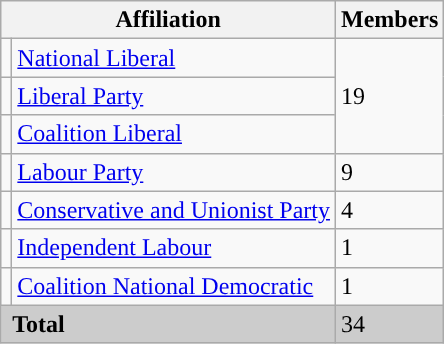<table class="wikitable">
<tr>
<th colspan="2">Affiliation</th>
<th>Members</th>
</tr>
<tr>
<td style="color:inherit;background-color: "></td>
<td><a href='#'>National Liberal</a></td>
<td rowspan="3">19</td>
</tr>
<tr>
<td style="color:inherit;background:"></td>
<td><a href='#'>Liberal Party</a></td>
</tr>
<tr>
<td></td>
<td><a href='#'>Coalition Liberal</a></td>
</tr>
<tr>
<td style="color:inherit;background:"></td>
<td><a href='#'>Labour Party</a></td>
<td>9</td>
</tr>
<tr>
<td style="color:inherit;background:"></td>
<td><a href='#'>Conservative and Unionist Party</a></td>
<td>4</td>
</tr>
<tr>
<td style="color:inherit;background-color: "></td>
<td><a href='#'>Independent Labour</a></td>
<td>1</td>
</tr>
<tr>
<td style="color:inherit;background-color: "></td>
<td><a href='#'>Coalition National Democratic</a></td>
<td>1</td>
</tr>
<tr style="background:#ccc;">
<td colspan="2"> <strong>Total</strong></td>
<td>34</td>
</tr>
</table>
